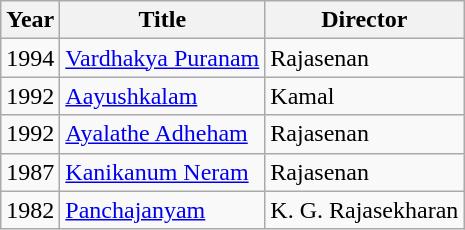<table class="wikitable">
<tr>
<th>Year</th>
<th>Title</th>
<th>Director</th>
</tr>
<tr>
<td>1994</td>
<td><a href='#'>Vardhakya Puranam</a></td>
<td>Rajasenan</td>
</tr>
<tr>
<td>1992</td>
<td><a href='#'>Aayushkalam</a></td>
<td>Kamal</td>
</tr>
<tr>
<td>1992</td>
<td><a href='#'>Ayalathe Adheham</a></td>
<td>Rajasenan</td>
</tr>
<tr>
<td>1987</td>
<td><a href='#'>Kanikanum Neram</a></td>
<td>Rajasenan</td>
</tr>
<tr>
<td>1982</td>
<td><a href='#'>Panchajanyam</a></td>
<td>K. G. Rajasekharan</td>
</tr>
</table>
